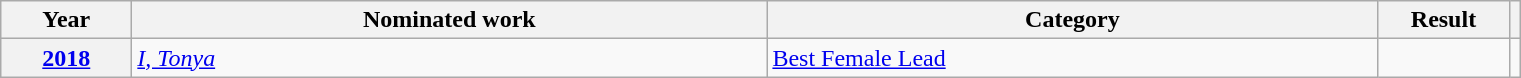<table class=wikitable>
<tr>
<th scope="col" style="width:5em;">Year</th>
<th scope="col" style="width:26em;">Nominated work</th>
<th scope="col" style="width:25em;">Category</th>
<th scope="col" style="width:5em;">Result</th>
<th scope="col"></th>
</tr>
<tr>
<th scope="row"><a href='#'>2018</a></th>
<td><em><a href='#'>I, Tonya</a></em></td>
<td><a href='#'>Best Female Lead</a></td>
<td></td>
<td style="text-align:center;"></td>
</tr>
</table>
